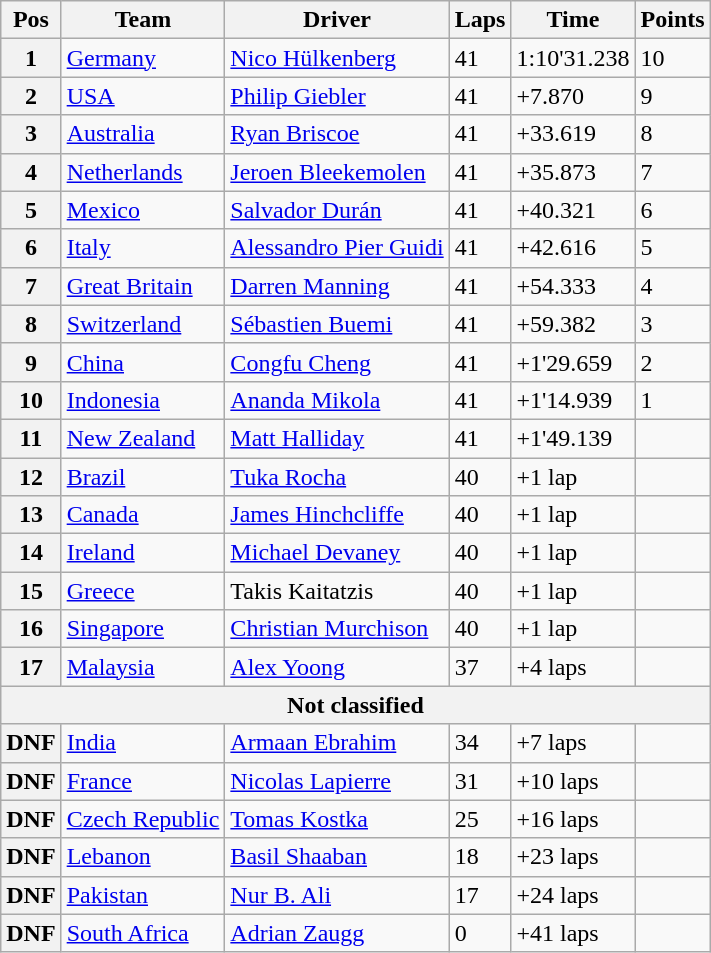<table class="wikitable">
<tr>
<th>Pos</th>
<th>Team</th>
<th>Driver</th>
<th>Laps</th>
<th>Time</th>
<th>Points</th>
</tr>
<tr>
<th>1</th>
<td> <a href='#'>Germany</a></td>
<td><a href='#'>Nico Hülkenberg</a></td>
<td>41</td>
<td>1:10'31.238</td>
<td>10</td>
</tr>
<tr>
<th>2</th>
<td> <a href='#'>USA</a></td>
<td><a href='#'>Philip Giebler</a></td>
<td>41</td>
<td>+7.870</td>
<td>9</td>
</tr>
<tr>
<th>3</th>
<td> <a href='#'>Australia</a></td>
<td><a href='#'>Ryan Briscoe</a></td>
<td>41</td>
<td>+33.619</td>
<td>8</td>
</tr>
<tr>
<th>4</th>
<td> <a href='#'>Netherlands</a></td>
<td><a href='#'>Jeroen Bleekemolen</a></td>
<td>41</td>
<td>+35.873</td>
<td>7</td>
</tr>
<tr>
<th>5</th>
<td> <a href='#'>Mexico</a></td>
<td><a href='#'>Salvador Durán</a></td>
<td>41</td>
<td>+40.321</td>
<td>6</td>
</tr>
<tr>
<th>6</th>
<td> <a href='#'>Italy</a></td>
<td><a href='#'>Alessandro Pier Guidi</a></td>
<td>41</td>
<td>+42.616</td>
<td>5</td>
</tr>
<tr>
<th>7</th>
<td> <a href='#'>Great Britain</a></td>
<td><a href='#'>Darren Manning</a></td>
<td>41</td>
<td>+54.333</td>
<td>4</td>
</tr>
<tr>
<th>8</th>
<td> <a href='#'>Switzerland</a></td>
<td><a href='#'>Sébastien Buemi</a></td>
<td>41</td>
<td>+59.382</td>
<td>3</td>
</tr>
<tr>
<th>9</th>
<td> <a href='#'>China</a></td>
<td><a href='#'>Congfu Cheng</a></td>
<td>41</td>
<td>+1'29.659</td>
<td>2</td>
</tr>
<tr>
<th>10</th>
<td> <a href='#'>Indonesia</a></td>
<td><a href='#'>Ananda Mikola</a></td>
<td>41</td>
<td>+1'14.939</td>
<td>1</td>
</tr>
<tr>
<th>11</th>
<td> <a href='#'>New Zealand</a></td>
<td><a href='#'>Matt Halliday</a></td>
<td>41</td>
<td>+1'49.139</td>
<td></td>
</tr>
<tr>
<th>12</th>
<td> <a href='#'>Brazil</a></td>
<td><a href='#'>Tuka Rocha</a></td>
<td>40</td>
<td>+1 lap</td>
<td></td>
</tr>
<tr>
<th>13</th>
<td> <a href='#'>Canada</a></td>
<td><a href='#'>James Hinchcliffe</a></td>
<td>40</td>
<td>+1 lap</td>
<td></td>
</tr>
<tr>
<th>14</th>
<td> <a href='#'>Ireland</a></td>
<td><a href='#'>Michael Devaney</a></td>
<td>40</td>
<td>+1 lap</td>
<td></td>
</tr>
<tr>
<th>15</th>
<td> <a href='#'>Greece</a></td>
<td>Takis Kaitatzis</td>
<td>40</td>
<td>+1 lap</td>
<td></td>
</tr>
<tr>
<th>16</th>
<td> <a href='#'>Singapore</a></td>
<td><a href='#'>Christian Murchison</a></td>
<td>40</td>
<td>+1 lap</td>
<td></td>
</tr>
<tr>
<th>17</th>
<td> <a href='#'>Malaysia</a></td>
<td><a href='#'>Alex Yoong</a></td>
<td>37</td>
<td>+4 laps</td>
<td></td>
</tr>
<tr>
<th colspan=7>Not classified</th>
</tr>
<tr>
<th>DNF</th>
<td> <a href='#'>India</a></td>
<td><a href='#'>Armaan Ebrahim</a></td>
<td>34</td>
<td>+7 laps</td>
<td></td>
</tr>
<tr>
<th>DNF</th>
<td> <a href='#'>France</a></td>
<td><a href='#'>Nicolas Lapierre</a></td>
<td>31</td>
<td>+10 laps</td>
<td></td>
</tr>
<tr>
<th>DNF</th>
<td> <a href='#'>Czech Republic</a></td>
<td><a href='#'>Tomas Kostka</a></td>
<td>25</td>
<td>+16 laps</td>
<td></td>
</tr>
<tr>
<th>DNF</th>
<td> <a href='#'>Lebanon</a></td>
<td><a href='#'>Basil Shaaban</a></td>
<td>18</td>
<td>+23 laps</td>
<td></td>
</tr>
<tr>
<th>DNF</th>
<td> <a href='#'>Pakistan</a></td>
<td><a href='#'>Nur B. Ali</a></td>
<td>17</td>
<td>+24 laps</td>
<td></td>
</tr>
<tr>
<th>DNF</th>
<td> <a href='#'>South Africa</a></td>
<td><a href='#'>Adrian Zaugg</a></td>
<td>0</td>
<td>+41 laps</td>
<td></td>
</tr>
</table>
